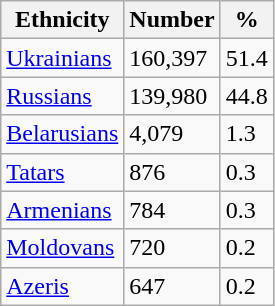<table class="wikitable">
<tr>
<th>Ethnicity</th>
<th>Number</th>
<th>%</th>
</tr>
<tr>
<td><a href='#'>Ukrainians</a></td>
<td>160,397</td>
<td>51.4</td>
</tr>
<tr>
<td><a href='#'>Russians</a></td>
<td>139,980</td>
<td>44.8</td>
</tr>
<tr>
<td><a href='#'>Belarusians</a></td>
<td>4,079</td>
<td>1.3</td>
</tr>
<tr>
<td><a href='#'>Tatars</a></td>
<td>876</td>
<td>0.3</td>
</tr>
<tr>
<td><a href='#'>Armenians</a></td>
<td>784</td>
<td>0.3</td>
</tr>
<tr>
<td><a href='#'>Moldovans</a></td>
<td>720</td>
<td>0.2</td>
</tr>
<tr>
<td><a href='#'>Azeris</a></td>
<td>647</td>
<td>0.2</td>
</tr>
</table>
